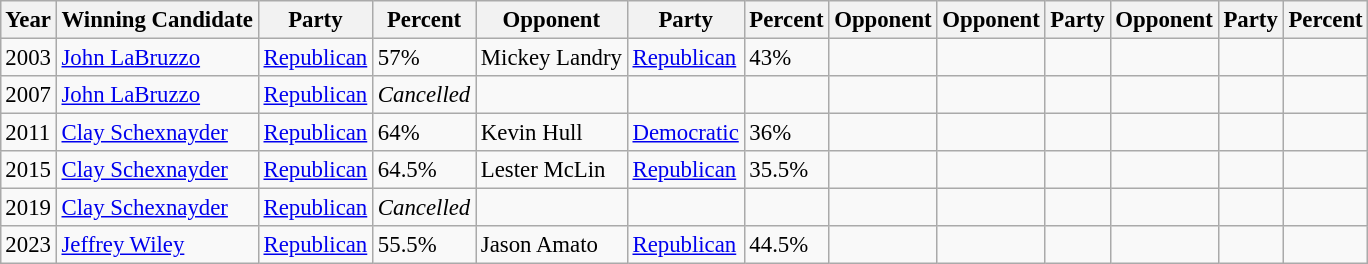<table class="wikitable" style="margin:0.5em auto; font-size:95%;">
<tr>
<th>Year</th>
<th>Winning Candidate</th>
<th>Party</th>
<th>Percent</th>
<th>Opponent</th>
<th>Party</th>
<th>Percent</th>
<th>Opponent</th>
<th>Opponent</th>
<th>Party</th>
<th>Opponent</th>
<th>Party</th>
<th>Percent</th>
</tr>
<tr>
<td>2003</td>
<td><a href='#'>John LaBruzzo</a></td>
<td><a href='#'>Republican</a></td>
<td>57%</td>
<td>Mickey Landry</td>
<td><a href='#'>Republican</a></td>
<td>43%</td>
<td></td>
<td></td>
<td></td>
<td></td>
<td></td>
<td></td>
</tr>
<tr>
<td>2007</td>
<td><a href='#'>John LaBruzzo</a></td>
<td><a href='#'>Republican</a></td>
<td><em>Cancelled</em></td>
<td></td>
<td></td>
<td></td>
<td></td>
<td></td>
<td></td>
<td></td>
<td></td>
<td></td>
</tr>
<tr>
<td>2011</td>
<td><a href='#'>Clay Schexnayder</a></td>
<td><a href='#'>Republican</a></td>
<td>64%</td>
<td>Kevin Hull</td>
<td><a href='#'>Democratic</a></td>
<td>36%</td>
<td></td>
<td></td>
<td></td>
<td></td>
<td></td>
<td></td>
</tr>
<tr>
<td>2015</td>
<td><a href='#'>Clay Schexnayder</a></td>
<td><a href='#'>Republican</a></td>
<td>64.5%</td>
<td>Lester McLin</td>
<td><a href='#'>Republican</a></td>
<td>35.5%</td>
<td></td>
<td></td>
<td></td>
<td></td>
<td></td>
<td></td>
</tr>
<tr>
<td>2019</td>
<td><a href='#'>Clay Schexnayder</a></td>
<td><a href='#'>Republican</a></td>
<td><em>Cancelled</em></td>
<td></td>
<td></td>
<td></td>
<td></td>
<td></td>
<td></td>
<td></td>
<td></td>
<td></td>
</tr>
<tr>
<td>2023</td>
<td><a href='#'>Jeffrey Wiley</a></td>
<td><a href='#'>Republican</a></td>
<td>55.5%</td>
<td>Jason Amato</td>
<td><a href='#'>Republican</a></td>
<td>44.5%</td>
<td></td>
<td></td>
<td></td>
<td></td>
<td></td>
<td></td>
</tr>
</table>
